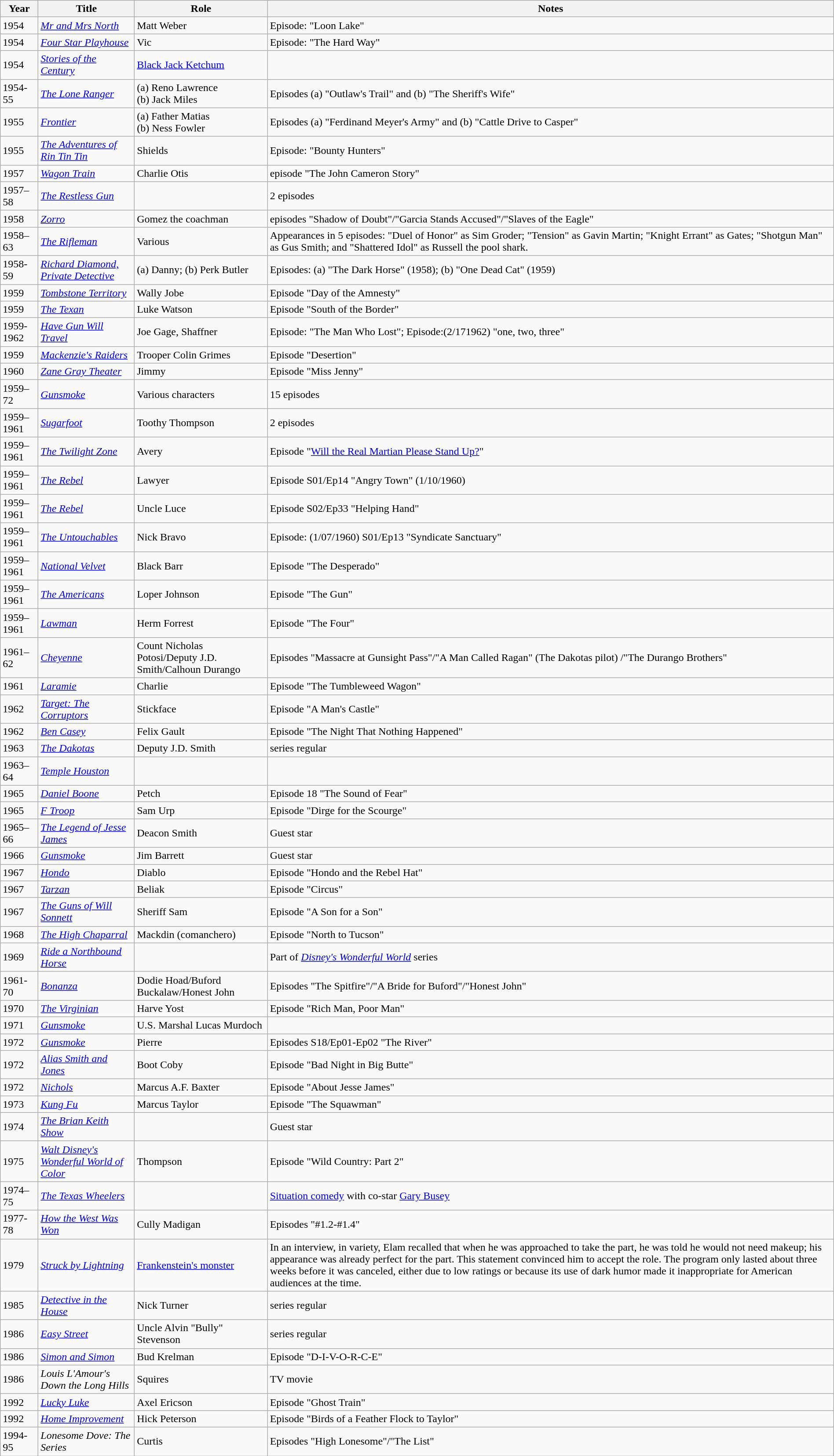<table class="wikitable sortable" width="100%">
<tr>
<th width="50">Year</th>
<th>Title</th>
<th>Role</th>
<th class="unsortable">Notes</th>
</tr>
<tr>
<td>1954</td>
<td><em><a href='#'>Mr and Mrs North</a></em></td>
<td>Matt Weber</td>
<td>Episode: "Loon Lake"</td>
</tr>
<tr>
<td>1954</td>
<td><em><a href='#'>Four Star Playhouse</a></em></td>
<td>Vic</td>
<td>Episode: "The Hard Way"</td>
</tr>
<tr>
<td>1954</td>
<td><em><a href='#'>Stories of the Century</a></em></td>
<td><a href='#'>Black Jack Ketchum</a></td>
<td></td>
</tr>
<tr>
<td>1954-55</td>
<td><em><a href='#'>The Lone Ranger</a></em></td>
<td>(a) Reno Lawrence<br>(b) Jack Miles</td>
<td>Episodes (a) "Outlaw's Trail" and (b) "The Sheriff's Wife"</td>
</tr>
<tr>
<td>1955</td>
<td><em><a href='#'>Frontier</a></em></td>
<td>(a) Father Matias<br>(b) Ness Fowler</td>
<td>Episodes (a) "Ferdinand Meyer's Army" and (b) "Cattle Drive to Casper"</td>
</tr>
<tr>
<td>1955</td>
<td><em><a href='#'>The Adventures of Rin Tin Tin</a></em></td>
<td>Shields</td>
<td>Episode: "Bounty Hunters"</td>
</tr>
<tr>
<td>1957</td>
<td><em><a href='#'>Wagon Train</a></em></td>
<td>Charlie Otis</td>
<td>episode "The John Cameron Story"</td>
</tr>
<tr>
<td>1957–58</td>
<td><em><a href='#'>The Restless Gun</a></em></td>
<td></td>
<td>2 episodes</td>
</tr>
<tr>
<td>1958</td>
<td><em><a href='#'>Zorro</a></em></td>
<td>Gomez the coachman</td>
<td>episodes "Shadow of Doubt"/"Garcia Stands Accused"/"Slaves of the Eagle"</td>
</tr>
<tr>
<td>1958–63</td>
<td><em><a href='#'>The Rifleman</a></em></td>
<td>Various</td>
<td>Appearances in 5 episodes: "Duel of Honor" as Sim Groder; "Tension" as Gavin Martin; "Knight Errant" as Gates; "Shotgun Man" as Gus Smith; and "Shattered Idol" as Russell the pool shark.</td>
</tr>
<tr>
<td>1958-59</td>
<td><em><a href='#'>Richard Diamond, Private Detective</a></em></td>
<td>(a) Danny; (b) Perk Butler</td>
<td>Episodes: (a) "The Dark Horse" (1958); (b) "One Dead Cat" (1959)</td>
</tr>
<tr>
<td>1959</td>
<td><em><a href='#'>Tombstone Territory</a></em></td>
<td>Wally Jobe</td>
<td>Episode "Day of the Amnesty"</td>
</tr>
<tr>
<td>1959</td>
<td><em><a href='#'>The Texan</a></em></td>
<td>Luke Watson</td>
<td>Episode "South of the Border"</td>
</tr>
<tr>
<td>1959-1962</td>
<td><em><a href='#'>Have Gun Will Travel</a></em></td>
<td>Joe Gage, Shaffner</td>
<td>Episode: "The Man Who Lost";  Episode:(2/171962) "one, two, three"</td>
</tr>
<tr>
<td>1959</td>
<td><em><a href='#'>Mackenzie's Raiders</a></em></td>
<td>Trooper Colin Grimes</td>
<td>Episode "Desertion"</td>
</tr>
<tr>
<td>1960</td>
<td><em><a href='#'>Zane Gray Theater</a></em></td>
<td>Jimmy</td>
<td>Episode "Miss Jenny"</td>
</tr>
<tr>
<td>1959–72</td>
<td><em><a href='#'>Gunsmoke</a></em></td>
<td>Various characters</td>
<td>15 episodes</td>
</tr>
<tr>
<td>1959–1961</td>
<td><em><a href='#'>Sugarfoot</a></em></td>
<td>Toothy Thompson</td>
<td>2 episodes</td>
</tr>
<tr>
<td>1959–1961</td>
<td><em><a href='#'>The Twilight Zone</a></em></td>
<td>Avery</td>
<td>Episode "<a href='#'>Will the Real Martian Please Stand Up?</a>"</td>
</tr>
<tr>
<td>1959–1961</td>
<td><em><a href='#'>The Rebel</a></em></td>
<td>Lawyer</td>
<td>Episode S01/Ep14 "Angry Town" (1/10/1960)</td>
</tr>
<tr>
<td>1959–1961</td>
<td><em><a href='#'>The Rebel</a></em></td>
<td>Uncle Luce</td>
<td>Episode S02/Ep33 "Helping Hand"</td>
</tr>
<tr>
<td>1959–1961</td>
<td><em><a href='#'>The Untouchables</a></em></td>
<td>Nick Bravo</td>
<td>Episode: (1/07/1960) S01/Ep13 "Syndicate Sanctuary"</td>
</tr>
<tr>
<td>1959–1961</td>
<td><em><a href='#'>National Velvet</a></em></td>
<td>Black Barr</td>
<td>Episode "The Desperado"</td>
</tr>
<tr>
<td>1959–1961</td>
<td><em><a href='#'>The Americans</a></em></td>
<td>Loper Johnson</td>
<td>Episode "The Gun"</td>
</tr>
<tr>
<td>1959–1961</td>
<td><em><a href='#'>Lawman</a></em></td>
<td>Herm Forrest</td>
<td>Episode "The Four"</td>
</tr>
<tr>
<td>1961–62</td>
<td><em><a href='#'>Cheyenne</a></em></td>
<td>Count Nicholas Potosi/Deputy J.D. Smith/Calhoun Durango</td>
<td>Episodes "Massacre at Gunsight Pass"/"A Man Called Ragan" (The Dakotas pilot) /"The Durango Brothers"</td>
</tr>
<tr>
<td>1961</td>
<td><em><a href='#'>Laramie</a></em></td>
<td>Charlie</td>
<td>Episode "The Tumbleweed Wagon"</td>
</tr>
<tr>
<td>1962</td>
<td><em><a href='#'>Target: The Corruptors</a></em></td>
<td>Stickface</td>
<td>Episode "A Man's Castle"</td>
</tr>
<tr>
<td>1962</td>
<td><em><a href='#'>Ben Casey</a></em></td>
<td>Felix Gault</td>
<td>Episode "The Night That Nothing Happened"</td>
</tr>
<tr>
<td>1963</td>
<td><em><a href='#'>The Dakotas</a></em></td>
<td>Deputy J.D. Smith</td>
<td>series regular</td>
</tr>
<tr>
<td>1963–64</td>
<td><em><a href='#'>Temple Houston</a></em></td>
<td></td>
<td></td>
</tr>
<tr>
<td>1965</td>
<td><em><a href='#'>Daniel Boone</a></em></td>
<td>Petch</td>
<td>Episode 18 "The Sound of Fear"</td>
</tr>
<tr>
<td>1965</td>
<td><em><a href='#'>F Troop</a></em></td>
<td>Sam Urp</td>
<td>Episode "Dirge for the Scourge"</td>
</tr>
<tr>
<td>1965–66</td>
<td><em><a href='#'>The Legend of Jesse James</a></em></td>
<td>Deacon Smith</td>
<td>Guest star</td>
</tr>
<tr>
<td>1966</td>
<td><em><a href='#'>Gunsmoke</a></em></td>
<td>Jim Barrett</td>
<td>Guest star</td>
</tr>
<tr>
<td>1967</td>
<td><em><a href='#'>Hondo</a></em></td>
<td>Diablo</td>
<td>Episode "Hondo and the Rebel Hat"</td>
</tr>
<tr>
<td>1967</td>
<td><em><a href='#'>Tarzan</a></em></td>
<td>Beliak</td>
<td>Episode "Circus"</td>
</tr>
<tr>
<td>1967</td>
<td><em><a href='#'>The Guns of Will Sonnett</a></em></td>
<td>Sheriff Sam</td>
<td>Episode "A Son for a Son"</td>
</tr>
<tr>
<td>1968</td>
<td><em><a href='#'>The High Chaparral</a></em></td>
<td>Mackdin (comanchero)</td>
<td>Episode "North to Tucson"</td>
</tr>
<tr>
<td>1969</td>
<td><em><a href='#'>Ride a Northbound Horse</a></em></td>
<td></td>
<td>Part of <em><a href='#'>Disney's Wonderful World</a></em> series</td>
</tr>
<tr>
<td>1961-70</td>
<td><em><a href='#'>Bonanza</a></em></td>
<td>Dodie Hoad/Buford Buckalaw/Honest John</td>
<td>Episodes "The Spitfire"/"A Bride for Buford"/"Honest John"</td>
</tr>
<tr>
<td>1970</td>
<td><em><a href='#'>The Virginian</a></em></td>
<td>Harve Yost</td>
<td>Episode "Rich Man, Poor Man"</td>
</tr>
<tr>
<td>1971</td>
<td><em><a href='#'>Gunsmoke</a></em></td>
<td>U.S. Marshal Lucas Murdoch</td>
<td></td>
</tr>
<tr>
<td>1972</td>
<td><em><a href='#'>Gunsmoke</a></em></td>
<td>Pierre</td>
<td>Episodes S18/Ep01-Ep02 "The River"</td>
</tr>
<tr>
<td>1972</td>
<td><em><a href='#'>Alias Smith and Jones</a></em></td>
<td>Boot Coby</td>
<td>Episode "Bad Night in Big Butte"</td>
</tr>
<tr>
<td>1972</td>
<td><em><a href='#'>Nichols</a></em></td>
<td>Marcus A.F. Baxter</td>
<td>Episode "About Jesse James"</td>
</tr>
<tr>
<td>1973</td>
<td><em><a href='#'>Kung Fu</a></em></td>
<td>Marcus Taylor</td>
<td>Episode "The Squawman"</td>
</tr>
<tr>
<td>1974</td>
<td><em><a href='#'>The Brian Keith Show</a></em></td>
<td></td>
<td>Guest star</td>
</tr>
<tr>
<td>1975</td>
<td><em><a href='#'>Walt Disney's Wonderful World of Color</a></em></td>
<td>Thompson</td>
<td>Episode "Wild Country: Part 2"</td>
</tr>
<tr>
<td>1974–75</td>
<td><em><a href='#'>The Texas Wheelers</a></em></td>
<td></td>
<td><a href='#'>Situation comedy</a> with co-star <a href='#'>Gary Busey</a></td>
</tr>
<tr>
<td>1977-78</td>
<td><em><a href='#'>How the West Was Won</a></em></td>
<td>Cully Madigan</td>
<td>Episodes "#1.2-#1.4"</td>
</tr>
<tr>
<td>1979</td>
<td><em><a href='#'>Struck by Lightning</a></em></td>
<td><a href='#'>Frankenstein's monster</a></td>
<td>In an interview, in variety, Elam recalled that when he was approached to take the part, he was told he would not need makeup; his appearance was already perfect for the part. This statement convinced him to accept the role. The program only lasted about three weeks before it was canceled, either due to low ratings or because its use of dark humor made it inappropriate for American audiences at the time.</td>
</tr>
<tr>
<td>1985</td>
<td><em><a href='#'>Detective in the House</a></em></td>
<td>Nick Turner</td>
<td>series regular</td>
</tr>
<tr>
<td>1986</td>
<td><em><a href='#'>Easy Street</a></em></td>
<td>Uncle Alvin "Bully" Stevenson</td>
<td>series regular</td>
</tr>
<tr>
<td>1986</td>
<td><em><a href='#'>Simon and Simon</a></em></td>
<td>Bud Krelman</td>
<td>Episode "D-I-V-O-R-C-E"</td>
</tr>
<tr>
<td>1986</td>
<td><em>Louis L'Amour's Down the Long Hills</em></td>
<td>Squires</td>
<td>TV movie</td>
</tr>
<tr>
<td>1992</td>
<td><em><a href='#'>Lucky Luke</a></em></td>
<td>Axel Ericson</td>
<td>Episode "Ghost Train"</td>
</tr>
<tr>
<td>1992</td>
<td><em><a href='#'>Home Improvement</a></em></td>
<td>Hick Peterson</td>
<td>Episode "Birds of a Feather Flock to Taylor"</td>
</tr>
<tr>
<td>1994-95</td>
<td><em>Lonesome Dove: The Series</em></td>
<td>Curtis</td>
<td>Episodes "High Lonesome"/"The List"</td>
</tr>
</table>
